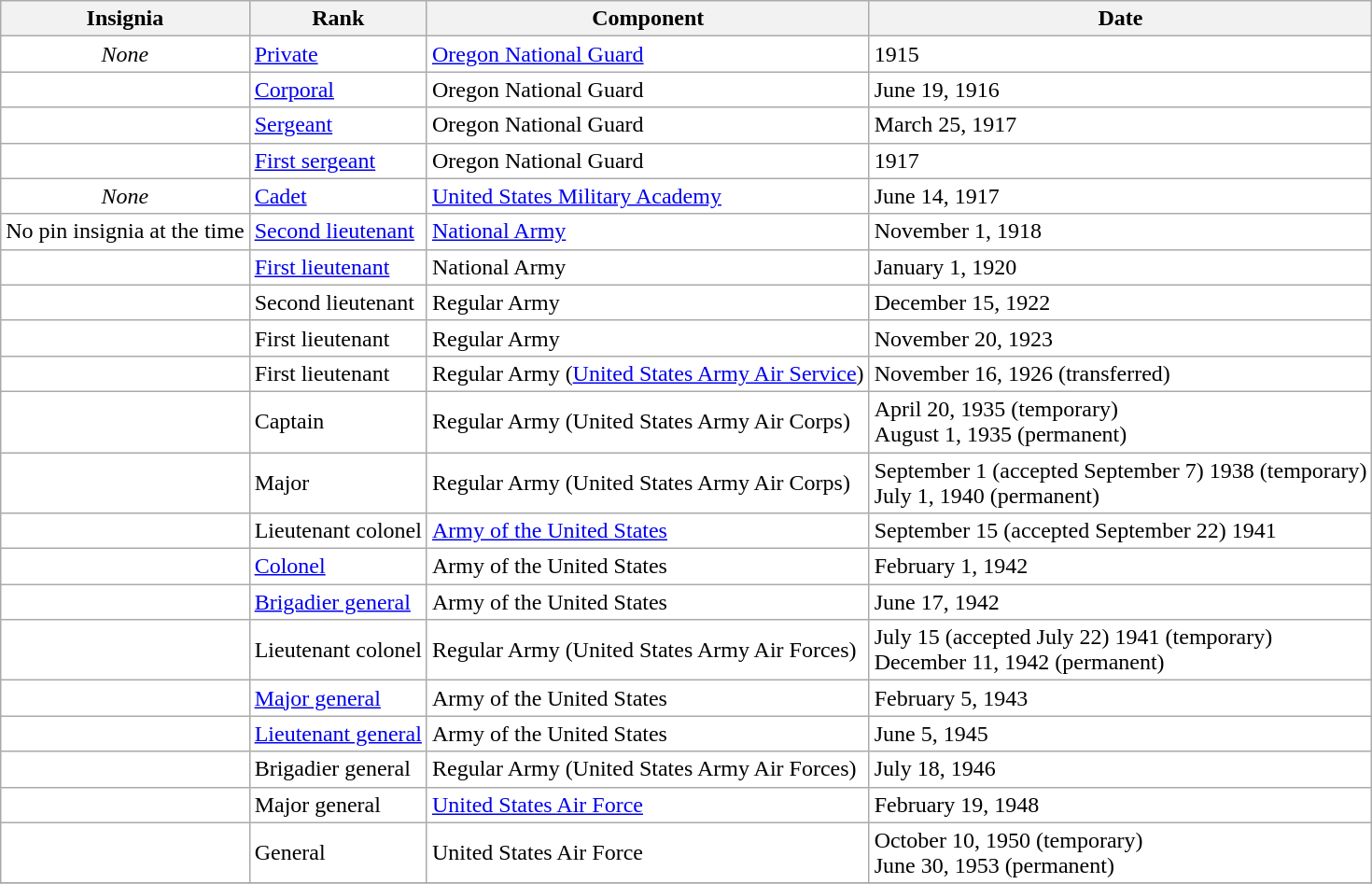<table class="wikitable" style="background:white">
<tr>
<th>Insignia</th>
<th>Rank</th>
<th>Component</th>
<th>Date</th>
</tr>
<tr>
<td align="center"><em>None</em></td>
<td><a href='#'>Private</a></td>
<td><a href='#'>Oregon National Guard</a></td>
<td>1915</td>
</tr>
<tr>
<td align="center"></td>
<td><a href='#'>Corporal</a></td>
<td>Oregon National Guard</td>
<td>June 19, 1916</td>
</tr>
<tr>
<td align="center"></td>
<td><a href='#'>Sergeant</a></td>
<td>Oregon National Guard</td>
<td>March 25, 1917</td>
</tr>
<tr>
<td align="center"></td>
<td><a href='#'>First sergeant</a></td>
<td>Oregon National Guard</td>
<td>1917</td>
</tr>
<tr>
<td align="center"><em>None</em></td>
<td><a href='#'>Cadet</a></td>
<td><a href='#'>United States Military Academy</a></td>
<td>June 14, 1917</td>
</tr>
<tr>
<td align="center">No pin insignia at the time</td>
<td><a href='#'>Second lieutenant</a></td>
<td><a href='#'>National Army</a></td>
<td>November 1, 1918</td>
</tr>
<tr>
<td align="center"></td>
<td><a href='#'>First lieutenant</a></td>
<td>National Army</td>
<td>January 1, 1920</td>
</tr>
<tr>
<td align="center"></td>
<td>Second lieutenant</td>
<td>Regular Army</td>
<td>December 15, 1922</td>
</tr>
<tr>
<td align="center"></td>
<td>First lieutenant</td>
<td>Regular Army</td>
<td>November 20, 1923</td>
</tr>
<tr>
<td align="center"></td>
<td>First lieutenant</td>
<td>Regular Army (<a href='#'>United States Army Air Service</a>)</td>
<td>November 16, 1926 (transferred)</td>
</tr>
<tr>
<td align="center"></td>
<td>Captain</td>
<td>Regular Army (United States Army Air Corps)</td>
<td>April 20, 1935 (temporary)<br>August 1, 1935 (permanent)</td>
</tr>
<tr>
<td align="center"></td>
<td>Major</td>
<td>Regular Army (United States Army Air Corps)</td>
<td>September 1 (accepted September 7) 1938 (temporary)<br>July 1, 1940 (permanent)</td>
</tr>
<tr>
<td align="center"></td>
<td>Lieutenant colonel</td>
<td><a href='#'>Army of the United States</a></td>
<td>September 15 (accepted September 22) 1941</td>
</tr>
<tr>
<td align="center"></td>
<td><a href='#'>Colonel</a></td>
<td>Army of the United States</td>
<td>February 1, 1942</td>
</tr>
<tr>
<td align="center"></td>
<td><a href='#'>Brigadier general</a></td>
<td>Army of the United States</td>
<td>June 17, 1942</td>
</tr>
<tr>
<td align="center"></td>
<td>Lieutenant colonel</td>
<td>Regular Army (United States Army Air Forces)</td>
<td>July 15 (accepted July 22) 1941 (temporary)<br>December 11, 1942 (permanent)</td>
</tr>
<tr>
<td align="center"></td>
<td><a href='#'>Major general</a></td>
<td>Army of the United States</td>
<td>February 5, 1943</td>
</tr>
<tr>
<td align="center"></td>
<td><a href='#'>Lieutenant general</a></td>
<td>Army of the United States</td>
<td>June 5, 1945</td>
</tr>
<tr>
<td align="center"></td>
<td>Brigadier general</td>
<td>Regular Army (United States Army Air Forces)</td>
<td>July 18, 1946</td>
</tr>
<tr>
<td align="center"></td>
<td>Major general</td>
<td><a href='#'>United States Air Force</a></td>
<td>February 19, 1948</td>
</tr>
<tr>
<td align="center"></td>
<td>General</td>
<td>United States Air Force</td>
<td>October 10, 1950 (temporary)<br>June 30, 1953 (permanent)</td>
</tr>
<tr>
</tr>
</table>
